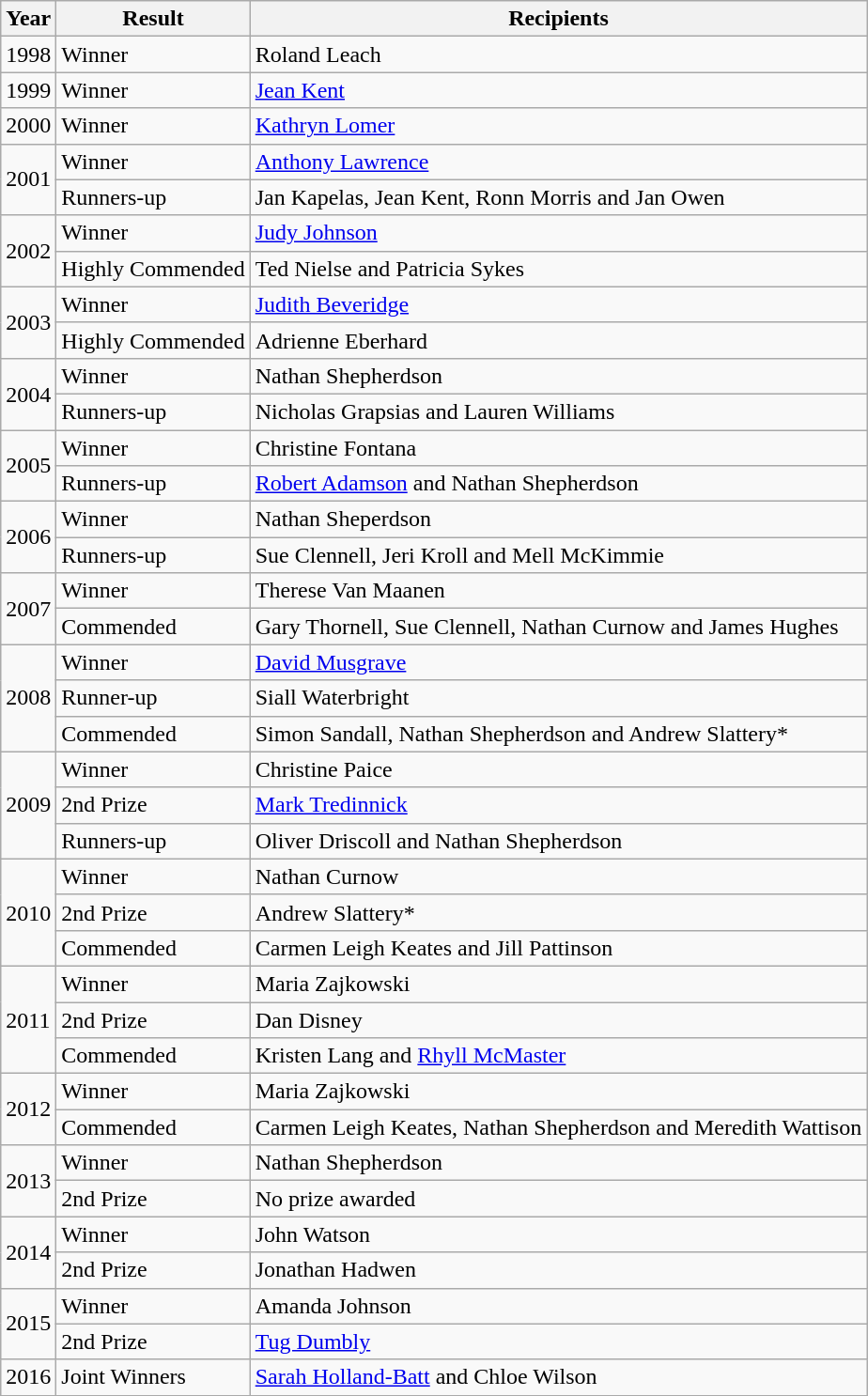<table class="wikitable">
<tr>
<th>Year</th>
<th>Result</th>
<th>Recipients</th>
</tr>
<tr>
<td>1998</td>
<td>Winner</td>
<td>Roland Leach</td>
</tr>
<tr>
<td>1999</td>
<td>Winner</td>
<td><a href='#'>Jean Kent</a></td>
</tr>
<tr>
<td>2000</td>
<td>Winner</td>
<td><a href='#'>Kathryn Lomer</a></td>
</tr>
<tr>
<td rowspan="2">2001</td>
<td>Winner</td>
<td><a href='#'>Anthony Lawrence</a></td>
</tr>
<tr>
<td>Runners-up</td>
<td>Jan Kapelas, Jean Kent, Ronn Morris and Jan Owen</td>
</tr>
<tr>
<td rowspan="2">2002</td>
<td>Winner</td>
<td><a href='#'>Judy Johnson</a></td>
</tr>
<tr>
<td>Highly Commended</td>
<td>Ted Nielse and Patricia Sykes</td>
</tr>
<tr>
<td rowspan="2">2003</td>
<td>Winner</td>
<td><a href='#'>Judith Beveridge</a></td>
</tr>
<tr>
<td>Highly Commended</td>
<td>Adrienne Eberhard</td>
</tr>
<tr>
<td rowspan="2">2004</td>
<td>Winner</td>
<td>Nathan Shepherdson</td>
</tr>
<tr>
<td>Runners-up</td>
<td>Nicholas Grapsias and Lauren Williams</td>
</tr>
<tr>
<td rowspan="2">2005</td>
<td>Winner</td>
<td>Christine Fontana</td>
</tr>
<tr>
<td>Runners-up</td>
<td><a href='#'>Robert Adamson</a> and Nathan Shepherdson</td>
</tr>
<tr>
<td rowspan="2">2006</td>
<td>Winner</td>
<td>Nathan Sheperdson</td>
</tr>
<tr>
<td>Runners-up</td>
<td>Sue Clennell, Jeri Kroll and Mell McKimmie</td>
</tr>
<tr>
<td rowspan="2">2007</td>
<td>Winner</td>
<td>Therese Van Maanen</td>
</tr>
<tr>
<td>Commended</td>
<td>Gary Thornell, Sue Clennell, Nathan Curnow and James Hughes</td>
</tr>
<tr>
<td rowspan="3">2008</td>
<td>Winner</td>
<td><a href='#'>David Musgrave</a></td>
</tr>
<tr>
<td>Runner-up</td>
<td>Siall Waterbright</td>
</tr>
<tr>
<td>Commended</td>
<td>Simon Sandall, Nathan Shepherdson and Andrew Slattery*</td>
</tr>
<tr>
<td rowspan="3">2009</td>
<td>Winner</td>
<td>Christine Paice</td>
</tr>
<tr>
<td>2nd Prize</td>
<td><a href='#'>Mark Tredinnick</a></td>
</tr>
<tr>
<td>Runners-up</td>
<td>Oliver Driscoll and Nathan Shepherdson</td>
</tr>
<tr>
<td rowspan="3">2010</td>
<td>Winner</td>
<td>Nathan Curnow</td>
</tr>
<tr>
<td>2nd Prize</td>
<td>Andrew Slattery*</td>
</tr>
<tr>
<td>Commended</td>
<td>Carmen Leigh Keates and Jill Pattinson</td>
</tr>
<tr>
<td rowspan="3">2011</td>
<td>Winner</td>
<td>Maria Zajkowski</td>
</tr>
<tr>
<td>2nd Prize</td>
<td>Dan Disney</td>
</tr>
<tr>
<td>Commended</td>
<td>Kristen Lang and <a href='#'>Rhyll McMaster</a></td>
</tr>
<tr>
<td rowspan="2">2012</td>
<td>Winner</td>
<td>Maria Zajkowski</td>
</tr>
<tr>
<td>Commended</td>
<td>Carmen Leigh Keates, Nathan Shepherdson and Meredith Wattison</td>
</tr>
<tr>
<td rowspan="2">2013</td>
<td>Winner</td>
<td>Nathan Shepherdson</td>
</tr>
<tr>
<td>2nd Prize</td>
<td>No prize awarded</td>
</tr>
<tr>
<td rowspan="2">2014</td>
<td>Winner</td>
<td>John Watson</td>
</tr>
<tr>
<td>2nd Prize</td>
<td>Jonathan Hadwen</td>
</tr>
<tr>
<td rowspan="2">2015</td>
<td>Winner</td>
<td>Amanda Johnson</td>
</tr>
<tr>
<td>2nd Prize</td>
<td><a href='#'>Tug Dumbly</a></td>
</tr>
<tr>
<td>2016</td>
<td>Joint Winners</td>
<td><a href='#'>Sarah Holland-Batt</a> and Chloe Wilson</td>
</tr>
</table>
